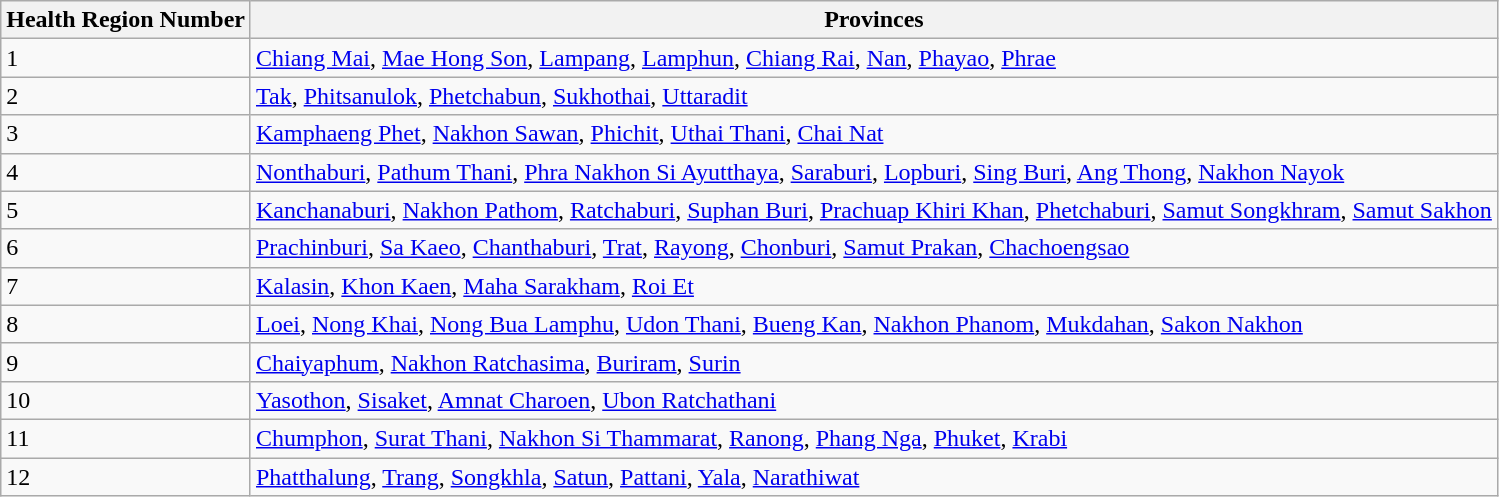<table class="wikitable">
<tr>
<th>Health Region Number</th>
<th>Provinces</th>
</tr>
<tr>
<td>1</td>
<td><a href='#'>Chiang Mai</a>, <a href='#'>Mae Hong Son</a>, <a href='#'>Lampang</a>, <a href='#'>Lamphun</a>, <a href='#'>Chiang Rai</a>, <a href='#'>Nan</a>, <a href='#'>Phayao</a>, <a href='#'>Phrae</a></td>
</tr>
<tr>
<td>2</td>
<td><a href='#'>Tak</a>, <a href='#'>Phitsanulok</a>, <a href='#'>Phetchabun</a>, <a href='#'>Sukhothai</a>, <a href='#'>Uttaradit</a></td>
</tr>
<tr>
<td>3</td>
<td><a href='#'>Kamphaeng Phet</a>, <a href='#'>Nakhon Sawan</a>, <a href='#'>Phichit</a>, <a href='#'>Uthai Thani</a>, <a href='#'>Chai Nat</a></td>
</tr>
<tr>
<td>4</td>
<td><a href='#'>Nonthaburi</a>, <a href='#'>Pathum Thani</a>, <a href='#'>Phra Nakhon Si Ayutthaya</a>, <a href='#'>Saraburi</a>, <a href='#'>Lopburi</a>, <a href='#'>Sing Buri</a>, <a href='#'>Ang Thong</a>, <a href='#'>Nakhon Nayok</a></td>
</tr>
<tr>
<td>5</td>
<td><a href='#'>Kanchanaburi</a>, <a href='#'>Nakhon Pathom</a>, <a href='#'>Ratchaburi</a>, <a href='#'>Suphan Buri</a>, <a href='#'>Prachuap Khiri Khan</a>, <a href='#'>Phetchaburi</a>, <a href='#'>Samut Songkhram</a>, <a href='#'>Samut Sakhon</a></td>
</tr>
<tr>
<td>6</td>
<td><a href='#'>Prachinburi</a>, <a href='#'>Sa Kaeo</a>, <a href='#'>Chanthaburi</a>, <a href='#'>Trat</a>, <a href='#'>Rayong</a>, <a href='#'>Chonburi</a>, <a href='#'>Samut Prakan</a>, <a href='#'>Chachoengsao</a></td>
</tr>
<tr>
<td>7</td>
<td><a href='#'>Kalasin</a>, <a href='#'>Khon Kaen</a>, <a href='#'>Maha Sarakham</a>, <a href='#'>Roi Et</a></td>
</tr>
<tr>
<td>8</td>
<td><a href='#'>Loei</a>, <a href='#'>Nong Khai</a>, <a href='#'>Nong Bua Lamphu</a>, <a href='#'>Udon Thani</a>, <a href='#'>Bueng Kan</a>, <a href='#'>Nakhon Phanom</a>, <a href='#'>Mukdahan</a>, <a href='#'>Sakon Nakhon</a></td>
</tr>
<tr>
<td>9</td>
<td><a href='#'>Chaiyaphum</a>, <a href='#'>Nakhon Ratchasima</a>, <a href='#'>Buriram</a>, <a href='#'>Surin</a></td>
</tr>
<tr>
<td>10</td>
<td><a href='#'>Yasothon</a>, <a href='#'>Sisaket</a>, <a href='#'>Amnat Charoen</a>, <a href='#'>Ubon Ratchathani</a></td>
</tr>
<tr>
<td>11</td>
<td><a href='#'>Chumphon</a>, <a href='#'>Surat Thani</a>, <a href='#'>Nakhon Si Thammarat</a>, <a href='#'>Ranong</a>, <a href='#'>Phang Nga</a>, <a href='#'>Phuket</a>, <a href='#'>Krabi</a></td>
</tr>
<tr>
<td>12</td>
<td><a href='#'>Phatthalung</a>, <a href='#'>Trang</a>, <a href='#'>Songkhla</a>, <a href='#'>Satun</a>, <a href='#'>Pattani</a>, <a href='#'>Yala</a>, <a href='#'>Narathiwat</a></td>
</tr>
</table>
